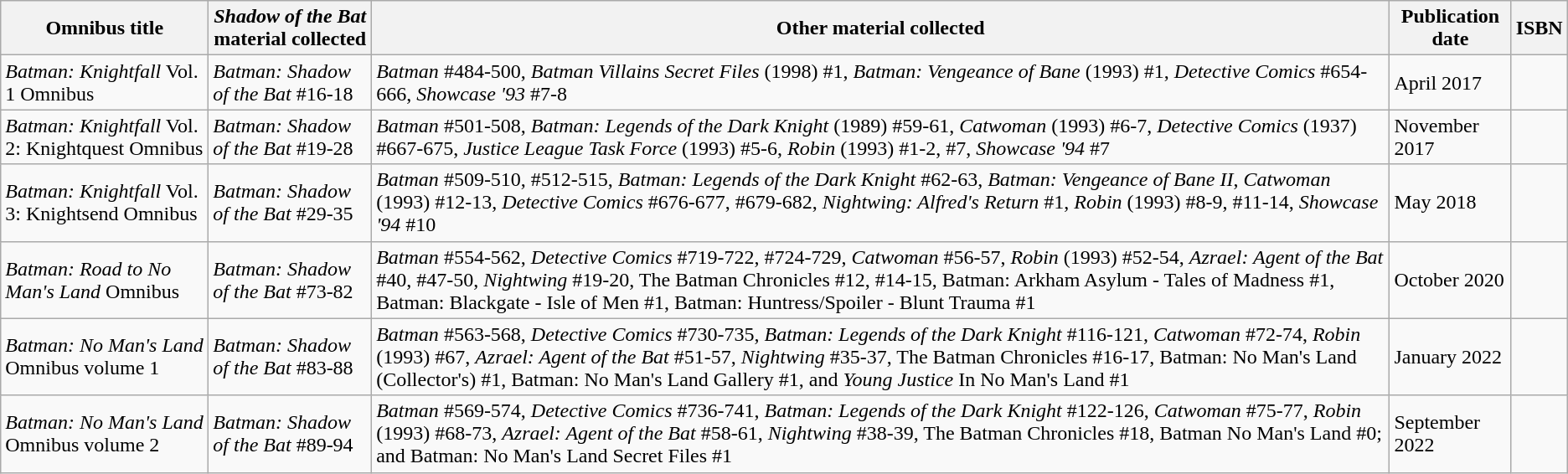<table class="wikitable">
<tr>
<th>Omnibus title</th>
<th><em>Shadow of the Bat</em> material collected</th>
<th>Other material collected</th>
<th>Publication date</th>
<th>ISBN</th>
</tr>
<tr>
<td><em>Batman: Knightfall</em> Vol. 1 Omnibus</td>
<td><em>Batman: Shadow of the Bat</em> #16-18</td>
<td><em>Batman</em> #484-500, <em>Batman Villains Secret Files</em> (1998) #1, <em>Batman: Vengeance of Bane</em> (1993) #1, <em>Detective Comics</em> #654-666, <em>Showcase '93</em> #7-8</td>
<td>April 2017</td>
<td></td>
</tr>
<tr>
<td><em>Batman: Knightfall</em> Vol. 2: Knightquest Omnibus</td>
<td><em>Batman: Shadow of the Bat</em> #19-28</td>
<td><em>Batman</em> #501-508, <em>Batman: Legends of the Dark Knight</em> (1989) #59-61, <em>Catwoman</em> (1993) #6-7, <em>Detective Comics</em> (1937) #667-675, <em>Justice League Task Force</em> (1993) #5-6, <em>Robin</em> (1993) #1-2, #7, <em>Showcase '94</em> #7</td>
<td>November 2017</td>
<td></td>
</tr>
<tr>
<td><em>Batman: Knightfall</em> Vol. 3: Knightsend Omnibus</td>
<td><em>Batman: Shadow of the Bat</em> #29-35</td>
<td><em>Batman</em> #509-510, #512-515, <em>Batman: Legends of the Dark Knight</em> #62-63, <em>Batman: Vengeance of Bane II</em>, <em>Catwoman</em> (1993) #12-13, <em>Detective Comics</em> #676-677, #679-682, <em>Nightwing: Alfred's Return</em> #1, <em>Robin</em> (1993) #8-9, #11-14, <em>Showcase '94</em> #10</td>
<td>May 2018</td>
<td></td>
</tr>
<tr>
<td><em>Batman: Road to No Man's Land</em> Omnibus</td>
<td><em>Batman: Shadow of the Bat</em> #73-82</td>
<td><em>Batman</em> #554-562, <em>Detective Comics</em> #719-722, #724-729, <em>Catwoman</em> #56-57, <em>Robin</em> (1993) #52-54, <em>Azrael: Agent of the Bat</em> #40, #47-50, <em>Nightwing</em> #19-20, The Batman Chronicles #12, #14-15, Batman: Arkham Asylum - Tales of Madness #1, Batman: Blackgate - Isle of Men #1, Batman: Huntress/Spoiler - Blunt Trauma #1</td>
<td>October 2020</td>
<td></td>
</tr>
<tr>
<td><em>Batman: No Man's Land</em> Omnibus volume 1</td>
<td><em>Batman: Shadow of the Bat</em> #83-88</td>
<td><em>Batman</em> #563-568, <em>Detective Comics</em> #730-735, <em>Batman: Legends of the Dark Knight</em> #116-121, <em>Catwoman</em> #72-74, <em>Robin</em> (1993) #67, <em>Azrael: Agent of the Bat</em> #51-57, <em>Nightwing</em> #35-37, The Batman Chronicles #16-17, Batman: No Man's Land (Collector's) #1, Batman: No Man's Land Gallery #1, and <em>Young Justice</em> In No Man's Land #1</td>
<td>January 2022</td>
<td></td>
</tr>
<tr>
<td><em>Batman: No Man's Land</em> Omnibus volume 2</td>
<td><em>Batman: Shadow of the Bat</em> #89-94</td>
<td><em>Batman</em> #569-574, <em>Detective Comics</em> #736-741, <em>Batman: Legends of the Dark Knight</em> #122-126, <em>Catwoman</em> #75-77, <em>Robin</em> (1993) #68-73, <em>Azrael: Agent of the Bat</em> #58-61, <em>Nightwing</em> #38-39, The Batman Chronicles #18, Batman No Man's Land #0; and Batman: No Man's Land Secret Files #1</td>
<td>September 2022</td>
<td></td>
</tr>
</table>
